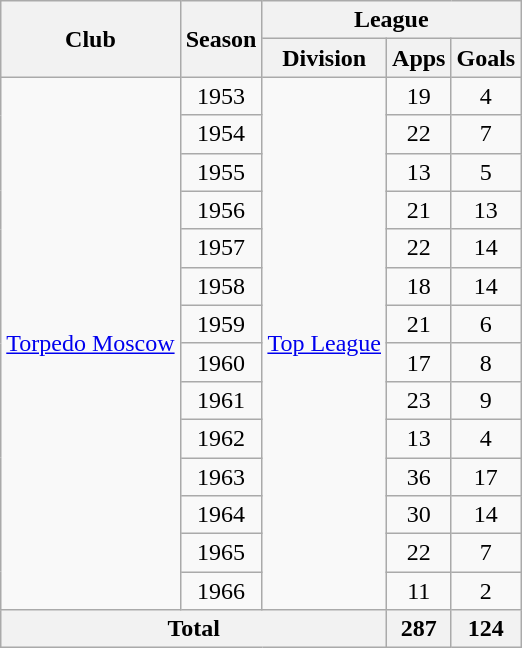<table class="wikitable" style="text-align:center">
<tr>
<th rowspan="2">Club</th>
<th rowspan="2">Season</th>
<th colspan="3">League</th>
</tr>
<tr>
<th>Division</th>
<th>Apps</th>
<th>Goals</th>
</tr>
<tr>
<td rowspan="14"><a href='#'>Torpedo Moscow</a></td>
<td>1953</td>
<td rowspan="14"><a href='#'>Top League</a></td>
<td>19</td>
<td>4</td>
</tr>
<tr>
<td>1954</td>
<td>22</td>
<td>7</td>
</tr>
<tr>
<td>1955</td>
<td>13</td>
<td>5</td>
</tr>
<tr>
<td>1956</td>
<td>21</td>
<td>13</td>
</tr>
<tr>
<td>1957</td>
<td>22</td>
<td>14</td>
</tr>
<tr>
<td>1958</td>
<td>18</td>
<td>14</td>
</tr>
<tr>
<td>1959</td>
<td>21</td>
<td>6</td>
</tr>
<tr>
<td>1960</td>
<td>17</td>
<td>8</td>
</tr>
<tr>
<td>1961</td>
<td>23</td>
<td>9</td>
</tr>
<tr>
<td>1962</td>
<td>13</td>
<td>4</td>
</tr>
<tr>
<td>1963</td>
<td>36</td>
<td>17</td>
</tr>
<tr>
<td>1964</td>
<td>30</td>
<td>14</td>
</tr>
<tr>
<td>1965</td>
<td>22</td>
<td>7</td>
</tr>
<tr>
<td>1966</td>
<td>11</td>
<td>2</td>
</tr>
<tr>
<th colspan="3">Total</th>
<th>287</th>
<th>124</th>
</tr>
</table>
